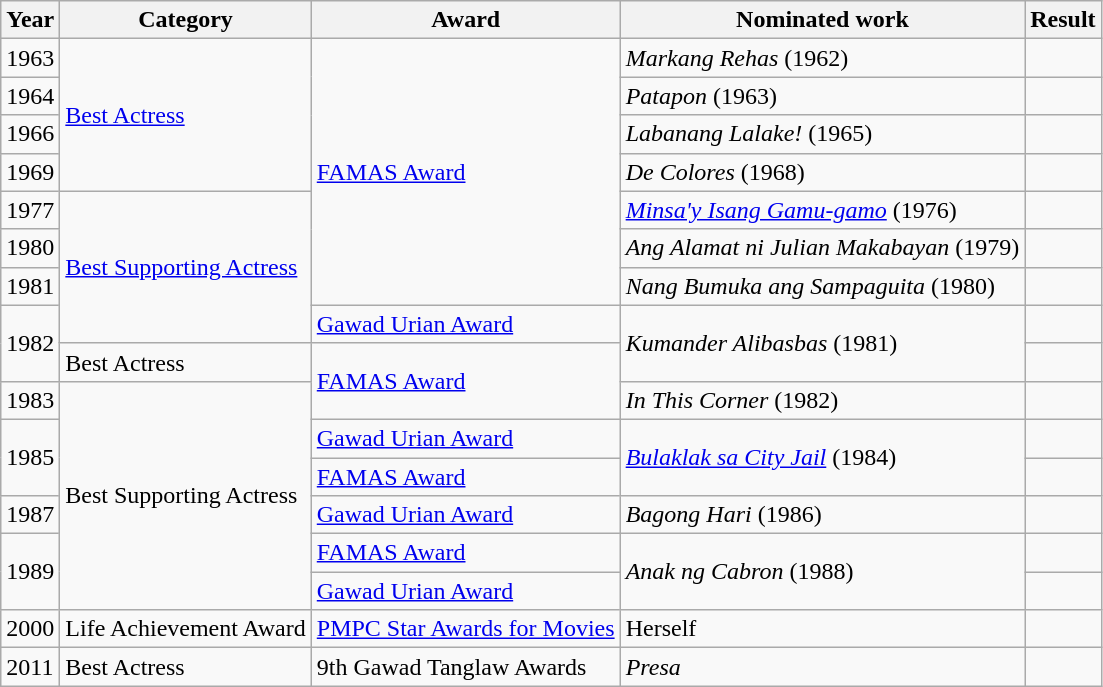<table class="wikitable">
<tr>
<th>Year</th>
<th>Category</th>
<th>Award</th>
<th>Nominated work</th>
<th>Result</th>
</tr>
<tr>
<td>1963</td>
<td rowspan="4"><a href='#'>Best Actress</a></td>
<td rowspan="7"><a href='#'>FAMAS Award</a></td>
<td><em>Markang Rehas</em> (1962)</td>
<td></td>
</tr>
<tr>
<td>1964</td>
<td><em>Patapon</em> (1963)</td>
<td></td>
</tr>
<tr>
<td>1966</td>
<td><em>Labanang Lalake!</em> (1965)</td>
<td></td>
</tr>
<tr>
<td>1969</td>
<td><em>De Colores</em> (1968)</td>
<td></td>
</tr>
<tr>
<td>1977</td>
<td rowspan="4"><a href='#'>Best Supporting Actress</a></td>
<td><em><a href='#'>Minsa'y Isang Gamu-gamo</a></em> (1976)</td>
<td></td>
</tr>
<tr>
<td>1980</td>
<td><em>Ang Alamat ni Julian Makabayan</em> (1979)</td>
<td></td>
</tr>
<tr>
<td>1981</td>
<td><em>Nang Bumuka ang Sampaguita</em> (1980)</td>
<td></td>
</tr>
<tr>
<td rowspan="2">1982</td>
<td><a href='#'>Gawad Urian Award</a></td>
<td rowspan="2"><em>Kumander Alibasbas</em> (1981)</td>
<td></td>
</tr>
<tr>
<td>Best Actress</td>
<td rowspan="2"><a href='#'>FAMAS Award</a></td>
<td></td>
</tr>
<tr>
<td>1983</td>
<td rowspan="6">Best Supporting Actress</td>
<td><em>In This Corner</em> (1982)</td>
<td></td>
</tr>
<tr>
<td rowspan="2">1985</td>
<td><a href='#'>Gawad Urian Award</a></td>
<td rowspan="2"><em><a href='#'>Bulaklak sa City Jail</a></em> (1984)</td>
<td></td>
</tr>
<tr>
<td><a href='#'>FAMAS Award</a></td>
<td></td>
</tr>
<tr>
<td>1987</td>
<td><a href='#'>Gawad Urian Award</a></td>
<td><em>Bagong Hari</em> (1986)</td>
<td></td>
</tr>
<tr>
<td rowspan="2">1989</td>
<td><a href='#'>FAMAS Award</a></td>
<td rowspan="2"><em>Anak ng Cabron</em> (1988)</td>
<td></td>
</tr>
<tr>
<td><a href='#'>Gawad Urian Award</a></td>
<td></td>
</tr>
<tr>
<td>2000</td>
<td>Life Achievement Award</td>
<td><a href='#'>PMPC Star Awards for Movies</a></td>
<td>Herself</td>
<td></td>
</tr>
<tr>
<td>2011</td>
<td>Best Actress</td>
<td>9th Gawad Tanglaw Awards</td>
<td><em>Presa</em></td>
<td></td>
</tr>
</table>
